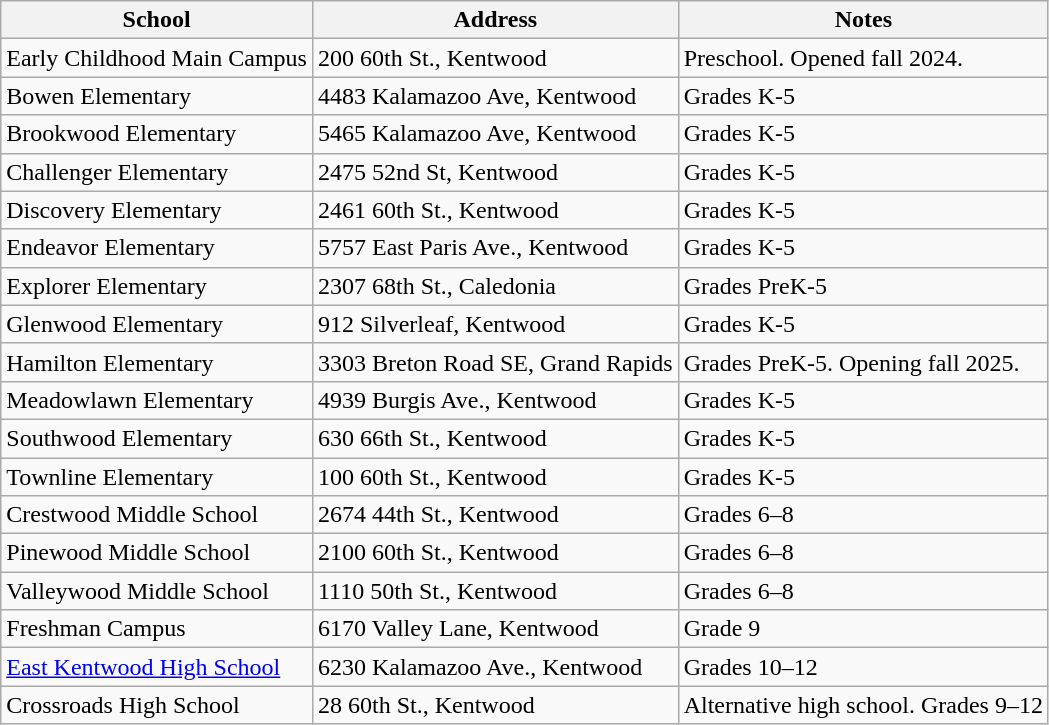<table class="wikitable">
<tr>
<th>School</th>
<th>Address</th>
<th>Notes</th>
</tr>
<tr>
<td>Early Childhood Main Campus</td>
<td>200 60th St., Kentwood</td>
<td>Preschool. Opened fall 2024.</td>
</tr>
<tr>
<td>Bowen Elementary</td>
<td>4483 Kalamazoo Ave, Kentwood</td>
<td>Grades K-5</td>
</tr>
<tr>
<td>Brookwood Elementary</td>
<td>5465 Kalamazoo Ave, Kentwood</td>
<td>Grades K-5</td>
</tr>
<tr>
<td>Challenger Elementary</td>
<td>2475 52nd St, Kentwood</td>
<td>Grades K-5</td>
</tr>
<tr>
<td>Discovery Elementary</td>
<td>2461 60th St., Kentwood</td>
<td>Grades K-5</td>
</tr>
<tr>
<td>Endeavor Elementary</td>
<td>5757 East Paris Ave., Kentwood</td>
<td>Grades K-5</td>
</tr>
<tr>
<td>Explorer Elementary</td>
<td>2307 68th St., Caledonia</td>
<td>Grades PreK-5</td>
</tr>
<tr>
<td>Glenwood Elementary</td>
<td>912 Silverleaf, Kentwood</td>
<td>Grades K-5</td>
</tr>
<tr>
<td>Hamilton Elementary</td>
<td>3303 Breton Road SE, Grand Rapids</td>
<td>Grades PreK-5. Opening fall 2025.</td>
</tr>
<tr>
<td>Meadowlawn Elementary</td>
<td>4939 Burgis Ave., Kentwood</td>
<td>Grades K-5</td>
</tr>
<tr>
<td>Southwood Elementary</td>
<td>630 66th St., Kentwood</td>
<td>Grades K-5</td>
</tr>
<tr>
<td>Townline Elementary</td>
<td>100 60th St., Kentwood</td>
<td>Grades K-5</td>
</tr>
<tr>
<td>Crestwood Middle School</td>
<td>2674 44th St., Kentwood</td>
<td>Grades 6–8</td>
</tr>
<tr>
<td>Pinewood Middle School</td>
<td>2100 60th St., Kentwood</td>
<td>Grades 6–8</td>
</tr>
<tr>
<td>Valleywood Middle School</td>
<td>1110 50th St., Kentwood</td>
<td>Grades 6–8</td>
</tr>
<tr>
<td>Freshman Campus</td>
<td>6170 Valley Lane, Kentwood</td>
<td>Grade 9</td>
</tr>
<tr>
<td><a href='#'>East Kentwood High School</a></td>
<td>6230 Kalamazoo Ave., Kentwood</td>
<td>Grades 10–12</td>
</tr>
<tr>
<td>Crossroads High School</td>
<td>28 60th St., Kentwood</td>
<td>Alternative high school. Grades 9–12</td>
</tr>
</table>
